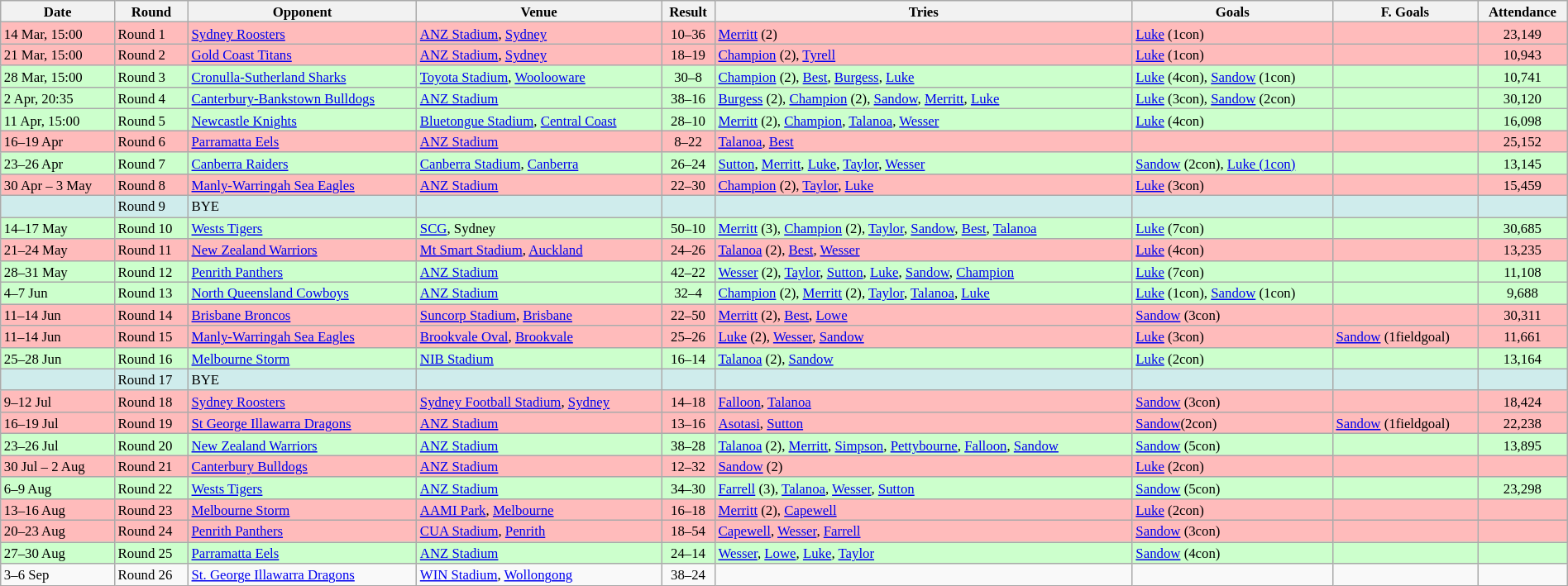<table class="wikitable"  style="font-size:70%; width:100%;">
<tr>
<th>Date</th>
<th>Round</th>
<th>Opponent</th>
<th>Venue</th>
<th>Result</th>
<th>Tries</th>
<th>Goals</th>
<th>F. Goals</th>
<th>Attendance</th>
</tr>
<tr style="background:#fbb;">
<td>14 Mar, 15:00</td>
<td>Round 1</td>
<td> <a href='#'>Sydney Roosters</a></td>
<td><a href='#'>ANZ Stadium</a>, <a href='#'>Sydney</a></td>
<td align=center>10–36</td>
<td><a href='#'>Merritt</a> (2)</td>
<td><a href='#'>Luke</a> (1con)</td>
<td></td>
<td align=center>23,149</td>
</tr>
<tr style="background:#fbb;">
<td>21 Mar, 15:00</td>
<td>Round 2</td>
<td> <a href='#'>Gold Coast Titans</a></td>
<td><a href='#'>ANZ Stadium</a>, <a href='#'>Sydney</a></td>
<td align=center>18–19</td>
<td><a href='#'>Champion</a> (2), <a href='#'>Tyrell</a></td>
<td><a href='#'>Luke</a> (1con)</td>
<td></td>
<td align=center>10,943</td>
</tr>
<tr style="background:#cfc;">
<td>28 Mar, 15:00</td>
<td>Round 3</td>
<td> <a href='#'>Cronulla-Sutherland Sharks</a></td>
<td><a href='#'>Toyota Stadium</a>, <a href='#'>Woolooware</a></td>
<td align=center>30–8</td>
<td><a href='#'>Champion</a> (2), <a href='#'>Best</a>, <a href='#'>Burgess</a>, <a href='#'>Luke</a></td>
<td><a href='#'>Luke</a> (4con), <a href='#'>Sandow</a> (1con)</td>
<td></td>
<td align=center>10,741</td>
</tr>
<tr style="background:#cfc;">
<td>2 Apr, 20:35</td>
<td>Round 4</td>
<td> <a href='#'>Canterbury-Bankstown Bulldogs</a></td>
<td><a href='#'>ANZ Stadium</a></td>
<td align=center>38–16</td>
<td><a href='#'>Burgess</a> (2), <a href='#'>Champion</a> (2), <a href='#'>Sandow</a>, <a href='#'>Merritt</a>, <a href='#'>Luke</a></td>
<td><a href='#'>Luke</a> (3con), <a href='#'>Sandow</a> (2con)</td>
<td></td>
<td align=center>30,120</td>
</tr>
<tr style="background:#cfc;">
<td>11 Apr, 15:00</td>
<td>Round 5</td>
<td> <a href='#'>Newcastle Knights</a></td>
<td><a href='#'>Bluetongue Stadium</a>, <a href='#'>Central Coast</a></td>
<td align=center>28–10</td>
<td><a href='#'>Merritt</a> (2), <a href='#'>Champion</a>, <a href='#'>Talanoa</a>, <a href='#'>Wesser</a></td>
<td><a href='#'>Luke</a> (4con)</td>
<td></td>
<td align=center>16,098</td>
</tr>
<tr style="background:#fbb;">
<td>16–19 Apr</td>
<td>Round 6</td>
<td> <a href='#'>Parramatta Eels</a></td>
<td><a href='#'>ANZ Stadium</a></td>
<td align=center>8–22</td>
<td><a href='#'>Talanoa</a>, <a href='#'>Best</a></td>
<td></td>
<td></td>
<td align=center>25,152</td>
</tr>
<tr style="background:#cfc;">
<td>23–26 Apr</td>
<td>Round 7</td>
<td> <a href='#'>Canberra Raiders</a></td>
<td><a href='#'>Canberra Stadium</a>, <a href='#'>Canberra</a></td>
<td align=center>26–24</td>
<td><a href='#'>Sutton</a>, <a href='#'>Merritt</a>, <a href='#'>Luke</a>, <a href='#'>Taylor</a>, <a href='#'>Wesser</a></td>
<td><a href='#'>Sandow</a> (2con), <a href='#'>Luke (1con)</a></td>
<td></td>
<td align=center>13,145</td>
</tr>
<tr style="background:#fbb;">
<td>30 Apr – 3 May</td>
<td>Round 8</td>
<td> <a href='#'>Manly-Warringah Sea Eagles</a></td>
<td><a href='#'>ANZ Stadium</a></td>
<td align=center>22–30</td>
<td><a href='#'>Champion</a> (2), <a href='#'>Taylor</a>, <a href='#'>Luke</a></td>
<td><a href='#'>Luke</a> (3con)</td>
<td></td>
<td align=center>15,459</td>
</tr>
<tr style="background:#cfecec;">
<td></td>
<td>Round 9</td>
<td>BYE</td>
<td></td>
<td></td>
<td></td>
<td></td>
<td></td>
<td></td>
</tr>
<tr style="background:#cfc;">
<td>14–17 May</td>
<td>Round 10</td>
<td> <a href='#'>Wests Tigers</a></td>
<td><a href='#'>SCG</a>, Sydney</td>
<td align=center>50–10</td>
<td><a href='#'>Merritt</a> (3), <a href='#'>Champion</a> (2), <a href='#'>Taylor</a>, <a href='#'>Sandow</a>, <a href='#'>Best</a>, <a href='#'>Talanoa</a></td>
<td><a href='#'>Luke</a> (7con)</td>
<td></td>
<td align=center>30,685</td>
</tr>
<tr style="background:#fbb;">
<td>21–24 May</td>
<td>Round 11</td>
<td> <a href='#'>New Zealand Warriors</a></td>
<td><a href='#'>Mt Smart Stadium</a>, <a href='#'>Auckland</a></td>
<td align=center>24–26</td>
<td><a href='#'>Talanoa</a> (2), <a href='#'>Best</a>, <a href='#'>Wesser</a></td>
<td><a href='#'>Luke</a> (4con)</td>
<td></td>
<td align=center>13,235</td>
</tr>
<tr style="background:#cfc;">
<td>28–31 May</td>
<td>Round 12</td>
<td> <a href='#'>Penrith Panthers</a></td>
<td><a href='#'>ANZ Stadium</a></td>
<td align=center>42–22</td>
<td><a href='#'>Wesser</a> (2), <a href='#'>Taylor</a>, <a href='#'>Sutton</a>, <a href='#'>Luke</a>, <a href='#'>Sandow</a>, <a href='#'>Champion</a></td>
<td><a href='#'>Luke</a> (7con)</td>
<td></td>
<td align=center>11,108</td>
</tr>
<tr style="background:#cfc;">
<td>4–7 Jun</td>
<td>Round 13</td>
<td> <a href='#'>North Queensland Cowboys</a></td>
<td><a href='#'>ANZ Stadium</a></td>
<td align=center>32–4</td>
<td><a href='#'>Champion</a> (2), <a href='#'>Merritt</a> (2), <a href='#'>Taylor</a>, <a href='#'>Talanoa</a>, <a href='#'>Luke</a></td>
<td><a href='#'>Luke</a> (1con), <a href='#'>Sandow</a> (1con)</td>
<td></td>
<td align=center>9,688</td>
</tr>
<tr style="background:#fbb;">
<td>11–14 Jun</td>
<td>Round 14</td>
<td> <a href='#'>Brisbane Broncos</a></td>
<td><a href='#'>Suncorp Stadium</a>, <a href='#'>Brisbane</a></td>
<td align=center>22–50</td>
<td><a href='#'>Merritt</a> (2), <a href='#'>Best</a>, <a href='#'>Lowe</a></td>
<td><a href='#'>Sandow</a> (3con)</td>
<td></td>
<td align=center>30,311</td>
</tr>
<tr style="background:#fbb;">
<td>11–14 Jun</td>
<td>Round 15</td>
<td> <a href='#'>Manly-Warringah Sea Eagles</a></td>
<td><a href='#'>Brookvale Oval</a>, <a href='#'>Brookvale</a></td>
<td align=center>25–26</td>
<td><a href='#'>Luke</a> (2), <a href='#'>Wesser</a>, <a href='#'>Sandow</a></td>
<td><a href='#'>Luke</a> (3con)</td>
<td><a href='#'>Sandow</a> (1fieldgoal)</td>
<td align=center>11,661</td>
</tr>
<tr style="background:#cfc;">
<td>25–28 Jun</td>
<td>Round 16</td>
<td> <a href='#'>Melbourne Storm</a></td>
<td><a href='#'>NIB Stadium</a></td>
<td align=center>16–14</td>
<td><a href='#'>Talanoa</a> (2), <a href='#'>Sandow</a></td>
<td><a href='#'>Luke</a> (2con)</td>
<td></td>
<td align=center>13,164</td>
</tr>
<tr style="background:#cfecec;">
<td></td>
<td>Round 17</td>
<td>BYE</td>
<td></td>
<td></td>
<td></td>
<td></td>
<td></td>
<td></td>
</tr>
<tr style="background:#fbb;">
<td>9–12 Jul</td>
<td>Round 18</td>
<td> <a href='#'>Sydney Roosters</a></td>
<td><a href='#'>Sydney Football Stadium</a>, <a href='#'>Sydney</a></td>
<td align=center>14–18</td>
<td><a href='#'>Falloon</a>, <a href='#'>Talanoa</a></td>
<td><a href='#'>Sandow</a> (3con)</td>
<td></td>
<td align=center>18,424</td>
</tr>
<tr style="background:#fbb;">
<td>16–19 Jul</td>
<td>Round 19</td>
<td> <a href='#'>St George Illawarra Dragons</a></td>
<td><a href='#'>ANZ Stadium</a></td>
<td align=center>13–16</td>
<td><a href='#'>Asotasi</a>, <a href='#'>Sutton</a></td>
<td><a href='#'>Sandow</a>(2con)</td>
<td><a href='#'>Sandow</a> (1fieldgoal)</td>
<td align=center>22,238</td>
</tr>
<tr style="background:#cfc;">
<td>23–26 Jul</td>
<td>Round 20</td>
<td> <a href='#'>New Zealand Warriors</a></td>
<td><a href='#'>ANZ Stadium</a></td>
<td align=center>38–28</td>
<td><a href='#'>Talanoa</a> (2), <a href='#'>Merritt</a>, <a href='#'>Simpson</a>, <a href='#'>Pettybourne</a>, <a href='#'>Falloon</a>, <a href='#'>Sandow</a></td>
<td><a href='#'>Sandow</a> (5con)</td>
<td></td>
<td align=center>13,895</td>
</tr>
<tr style="background:#fbb;">
<td>30 Jul – 2 Aug</td>
<td>Round 21</td>
<td> <a href='#'>Canterbury Bulldogs</a></td>
<td><a href='#'>ANZ Stadium</a></td>
<td align=center>12–32</td>
<td><a href='#'>Sandow</a> (2)</td>
<td><a href='#'>Luke</a> (2con)</td>
<td></td>
<td align=center></td>
</tr>
<tr style="background:#cfc;">
<td>6–9 Aug</td>
<td>Round 22</td>
<td> <a href='#'>Wests Tigers</a></td>
<td><a href='#'>ANZ Stadium</a></td>
<td align=center>34–30</td>
<td><a href='#'>Farrell</a> (3), <a href='#'>Talanoa</a>, <a href='#'>Wesser</a>, <a href='#'>Sutton</a></td>
<td><a href='#'>Sandow</a> (5con)</td>
<td></td>
<td align=center>23,298</td>
</tr>
<tr style="background:#fbb;">
<td>13–16 Aug</td>
<td>Round 23</td>
<td> <a href='#'>Melbourne Storm</a></td>
<td><a href='#'>AAMI Park</a>, <a href='#'>Melbourne</a></td>
<td align=center>16–18</td>
<td><a href='#'>Merritt</a> (2), <a href='#'>Capewell</a></td>
<td><a href='#'>Luke</a> (2con)</td>
<td></td>
<td align=center></td>
</tr>
<tr style="background:#fbb;">
<td>20–23 Aug</td>
<td>Round 24</td>
<td> <a href='#'>Penrith Panthers</a></td>
<td><a href='#'>CUA Stadium</a>, <a href='#'>Penrith</a></td>
<td align=center>18–54</td>
<td><a href='#'>Capewell</a>, <a href='#'>Wesser</a>, <a href='#'>Farrell</a></td>
<td><a href='#'>Sandow</a> (3con)</td>
<td></td>
<td align=center></td>
</tr>
<tr style="background:#cfc;">
<td>27–30 Aug</td>
<td>Round 25</td>
<td> <a href='#'>Parramatta Eels</a></td>
<td><a href='#'>ANZ Stadium</a></td>
<td align=center>24–14</td>
<td><a href='#'>Wesser</a>, <a href='#'>Lowe</a>, <a href='#'>Luke</a>, <a href='#'>Taylor</a></td>
<td><a href='#'>Sandow</a> (4con)</td>
<td></td>
<td align=center></td>
</tr>
<tr>
<td>3–6 Sep</td>
<td>Round 26</td>
<td> <a href='#'>St. George Illawarra Dragons</a></td>
<td><a href='#'>WIN Stadium</a>, <a href='#'>Wollongong</a></td>
<td align=center>38–24</td>
<td></td>
<td></td>
<td></td>
<td align=center></td>
</tr>
</table>
